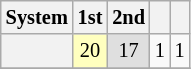<table class="wikitable" style="font-size:85%; text-align:center;">
<tr>
<th>System</th>
<th>1st</th>
<th>2nd</th>
<th></th>
<th></th>
</tr>
<tr>
<th></th>
<td style="background:#ffffbf;">20</td>
<td style="background:#dfdfdf;">17</td>
<td>1</td>
<td>1</td>
</tr>
<tr>
</tr>
</table>
